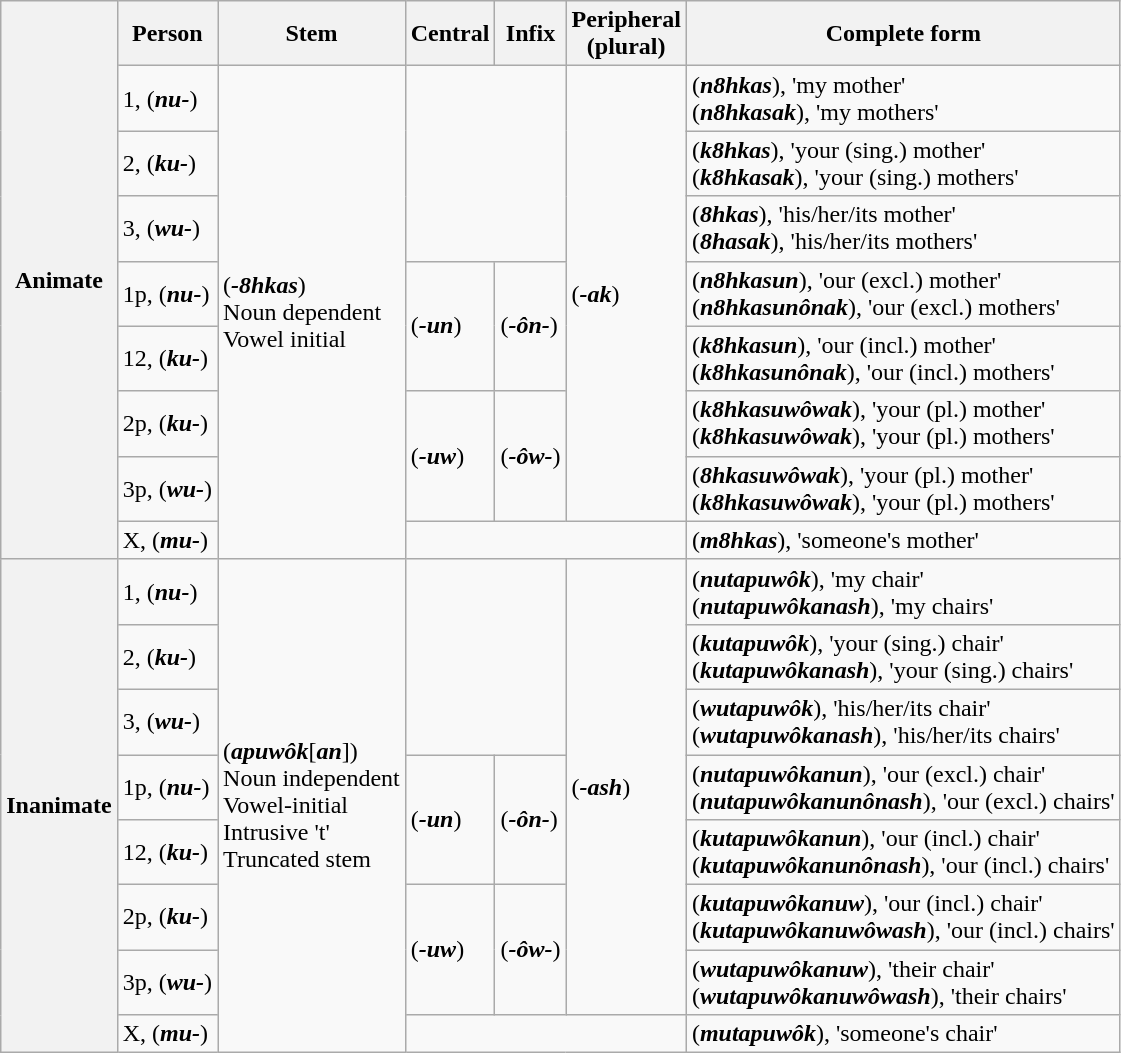<table class="wikitable">
<tr>
<th rowspan="9">Animate</th>
<th>Person</th>
<th>Stem</th>
<th>Central</th>
<th>Infix</th>
<th>Peripheral<br>(plural)</th>
<th>Complete form</th>
</tr>
<tr>
<td>1, (<strong><em>nu-</em></strong>)</td>
<td rowspan="8">(<strong><em>-8hkas</em></strong>)<br>Noun dependent<br>
Vowel initial</td>
<td rowspan="3" colspan="2"></td>
<td rowspan="7">(<strong><em>-ak</em></strong>)</td>
<td>(<strong><em>n8hkas</em></strong>), 'my mother'<br>(<strong><em>n8hkasak</em></strong>), 'my mothers'</td>
</tr>
<tr>
<td>2, (<strong><em>ku-</em></strong>)</td>
<td>(<strong><em>k8hkas</em></strong>), 'your (sing.) mother'<br>(<strong><em>k8hkasak</em></strong>), 'your (sing.) mothers'</td>
</tr>
<tr>
<td>3, (<strong><em>wu-</em></strong>)</td>
<td>(<strong><em>8hkas</em></strong>), 'his/her/its mother'<br>(<strong><em>8hasak</em></strong>), 'his/her/its mothers'</td>
</tr>
<tr>
<td>1p, (<strong><em>nu-</em></strong>)</td>
<td rowspan="2">(<strong><em>-un</em></strong>)</td>
<td rowspan="2">(<strong><em>-ôn-</em></strong>)</td>
<td>(<strong><em>n8hkasun</em></strong>), 'our (excl.) mother'<br>(<strong><em>n8hkasunônak</em></strong>), 'our (excl.) mothers'</td>
</tr>
<tr>
<td>12, (<strong><em>ku-</em></strong>)</td>
<td>(<strong><em>k8hkasun</em></strong>), 'our (incl.) mother'<br>(<strong><em>k8hkasunônak</em></strong>), 'our (incl.) mothers'</td>
</tr>
<tr>
<td>2p, (<strong><em>ku-</em></strong>)</td>
<td rowspan="2">(<strong><em>-uw</em></strong>)</td>
<td rowspan="2">(<strong><em>-ôw-</em></strong>)</td>
<td>(<strong><em>k8hkasuwôwak</em></strong>), 'your (pl.) mother'<br>(<strong><em>k8hkasuwôwak</em></strong>), 'your (pl.) mothers'</td>
</tr>
<tr>
<td>3p, (<strong><em>wu-</em></strong>)</td>
<td>(<strong><em>8hkasuwôwak</em></strong>), 'your (pl.) mother'<br>(<strong><em>k8hkasuwôwak</em></strong>), 'your (pl.) mothers'</td>
</tr>
<tr>
<td>X, (<strong><em>mu-</em></strong>)</td>
<td colspan="3"></td>
<td>(<strong><em>m8hkas</em></strong>), 'someone's mother'</td>
</tr>
<tr>
<th rowspan="8">Inanimate</th>
<td>1, (<strong><em>nu-</em></strong>)</td>
<td rowspan="8">(<strong><em>apuwôk</em></strong>[<strong><em>an</em></strong>])<br>Noun independent<br> 
Vowel-initial<br>
Intrusive 't'<br>
Truncated stem<br></td>
<td rowspan="3" colspan="2"></td>
<td rowspan="7">(<strong><em>-ash</em></strong>)</td>
<td>(<strong><em>nutapuwôk</em></strong>), 'my chair'<br>(<strong><em>nutapuwôkanash</em></strong>), 'my chairs'</td>
</tr>
<tr>
<td>2, (<strong><em>ku-</em></strong>)</td>
<td>(<strong><em>kutapuwôk</em></strong>), 'your (sing.) chair'<br>(<strong><em>kutapuwôkanash</em></strong>), 'your (sing.) chairs'</td>
</tr>
<tr>
<td>3, (<strong><em>wu-</em></strong>)</td>
<td>(<strong><em>wutapuwôk</em></strong>), 'his/her/its chair'<br>(<strong><em>wutapuwôkanash</em></strong>), 'his/her/its chairs'</td>
</tr>
<tr>
<td>1p, (<strong><em>nu-</em></strong>)</td>
<td rowspan="2">(<strong><em>-un</em></strong>)</td>
<td rowspan="2">(<strong><em>-ôn-</em></strong>)</td>
<td>(<strong><em>nutapuwôkanun</em></strong>), 'our (excl.) chair'<br>(<strong><em>nutapuwôkanunônash</em></strong>), 'our (excl.) chairs'</td>
</tr>
<tr>
<td>12, (<strong><em>ku-</em></strong>)</td>
<td>(<strong><em>kutapuwôkanun</em></strong>), 'our (incl.) chair'<br>(<strong><em>kutapuwôkanunônash</em></strong>), 'our (incl.) chairs'</td>
</tr>
<tr>
<td>2p, (<strong><em>ku-</em></strong>)</td>
<td rowspan="2">(<strong><em>-uw</em></strong>)</td>
<td rowspan="2">(<strong><em>-ôw-</em></strong>)</td>
<td>(<strong><em>kutapuwôkanuw</em></strong>), 'our (incl.) chair'<br>(<strong><em>kutapuwôkanuwôwash</em></strong>), 'our (incl.) chairs'</td>
</tr>
<tr>
<td>3p, (<strong><em>wu-</em></strong>)</td>
<td>(<strong><em>wutapuwôkanuw</em></strong>), 'their chair'<br>(<strong><em>wutapuwôkanuwôwash</em></strong>), 'their chairs'</td>
</tr>
<tr>
<td>X, (<strong><em>mu-</em></strong>)</td>
<td colspan="3"></td>
<td>(<strong><em>mutapuwôk</em></strong>), 'someone's chair'</td>
</tr>
</table>
